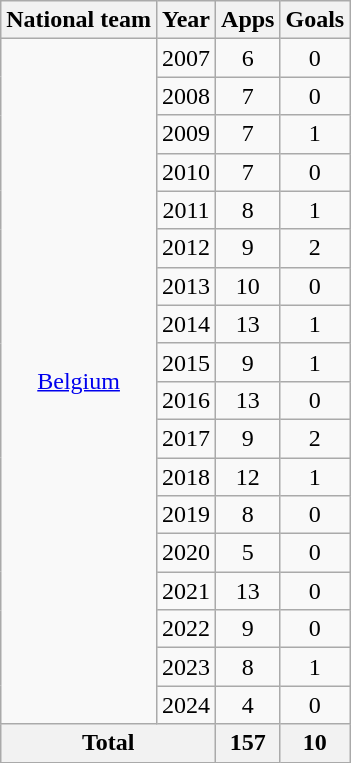<table class="wikitable" style="text-align:center">
<tr>
<th>National team</th>
<th>Year</th>
<th>Apps</th>
<th>Goals</th>
</tr>
<tr>
<td rowspan=18><a href='#'>Belgium</a></td>
<td>2007</td>
<td>6</td>
<td>0</td>
</tr>
<tr>
<td>2008</td>
<td>7</td>
<td>0</td>
</tr>
<tr>
<td>2009</td>
<td>7</td>
<td>1</td>
</tr>
<tr>
<td>2010</td>
<td>7</td>
<td>0</td>
</tr>
<tr>
<td>2011</td>
<td>8</td>
<td>1</td>
</tr>
<tr>
<td>2012</td>
<td>9</td>
<td>2</td>
</tr>
<tr>
<td>2013</td>
<td>10</td>
<td>0</td>
</tr>
<tr>
<td>2014</td>
<td>13</td>
<td>1</td>
</tr>
<tr>
<td>2015</td>
<td>9</td>
<td>1</td>
</tr>
<tr>
<td>2016</td>
<td>13</td>
<td>0</td>
</tr>
<tr>
<td>2017</td>
<td>9</td>
<td>2</td>
</tr>
<tr>
<td>2018</td>
<td>12</td>
<td>1</td>
</tr>
<tr>
<td>2019</td>
<td>8</td>
<td>0</td>
</tr>
<tr>
<td>2020</td>
<td>5</td>
<td>0</td>
</tr>
<tr>
<td>2021</td>
<td>13</td>
<td>0</td>
</tr>
<tr>
<td>2022</td>
<td>9</td>
<td>0</td>
</tr>
<tr>
<td>2023</td>
<td>8</td>
<td>1</td>
</tr>
<tr>
<td>2024</td>
<td>4</td>
<td>0</td>
</tr>
<tr>
<th colspan=2>Total</th>
<th>157</th>
<th>10</th>
</tr>
</table>
